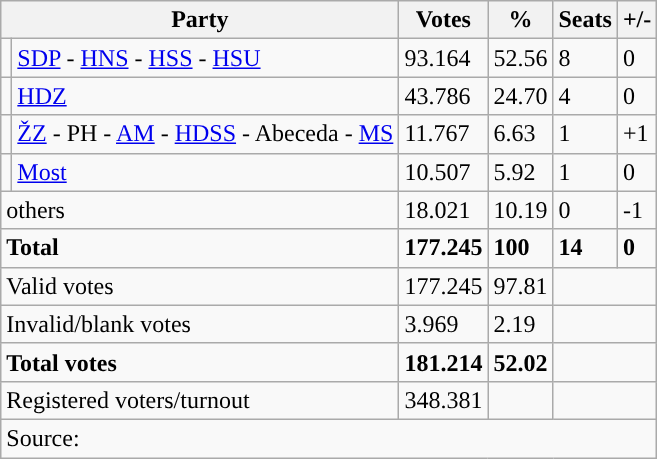<table class="wikitable" style="text-align: left;">
<tr>
<th colspan="2">Party</th>
<th>Votes</th>
<th>%</th>
<th>Seats</th>
<th>+/-</th>
</tr>
<tr>
<td style="background-color: "></td>
<td><a href='#'>SDP</a> - <a href='#'>HNS</a> - <a href='#'>HSS</a> - <a href='#'>HSU</a></td>
<td>93.164</td>
<td>52.56</td>
<td>8</td>
<td>0</td>
</tr>
<tr>
<td style="background-color: "></td>
<td><a href='#'>HDZ</a></td>
<td>43.786</td>
<td>24.70</td>
<td>4</td>
<td>0</td>
</tr>
<tr>
<td style="background-color: "></td>
<td><a href='#'>ŽZ</a> - PH - <a href='#'>AM</a> - <a href='#'>HDSS</a> - Abeceda - <a href='#'>MS</a></td>
<td>11.767</td>
<td>6.63</td>
<td>1</td>
<td>+1</td>
</tr>
<tr>
<td style="background-color: "></td>
<td><a href='#'>Most</a></td>
<td>10.507</td>
<td>5.92</td>
<td>1</td>
<td>0</td>
</tr>
<tr>
<td colspan="2">others</td>
<td>18.021</td>
<td>10.19</td>
<td>0</td>
<td>-1</td>
</tr>
<tr>
<td colspan="2"><strong>Total</strong></td>
<td><strong>177.245</strong></td>
<td><strong>100</strong></td>
<td><strong>14</strong></td>
<td><strong>0</strong></td>
</tr>
<tr>
<td colspan="2">Valid votes</td>
<td>177.245</td>
<td>97.81</td>
<td colspan="2"></td>
</tr>
<tr>
<td colspan="2">Invalid/blank votes</td>
<td>3.969</td>
<td>2.19</td>
<td colspan="2"></td>
</tr>
<tr>
<td colspan="2"><strong>Total votes</strong></td>
<td><strong>181.214</strong></td>
<td><strong>52.02</strong></td>
<td colspan="2"></td>
</tr>
<tr>
<td colspan="2">Registered voters/turnout</td>
<td votes14="5343">348.381</td>
<td></td>
<td colspan="2"></td>
</tr>
<tr>
<td colspan="6">Source: </td>
</tr>
</table>
